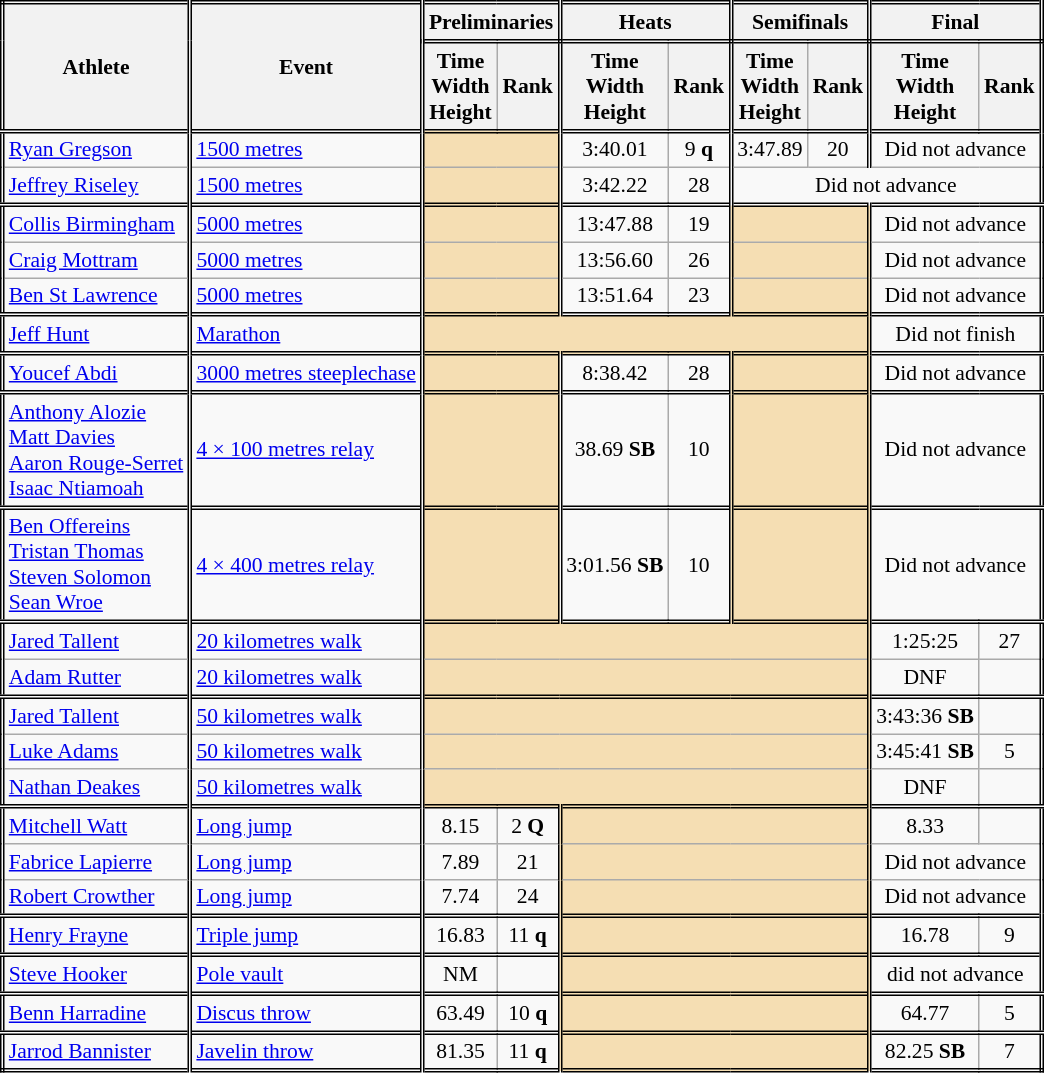<table class=wikitable style="font-size:90%; border: double;">
<tr>
<th rowspan="2" style="border-right:double">Athlete</th>
<th rowspan="2" style="border-right:double">Event</th>
<th colspan="2" style="border-right:double; border-bottom:double;">Preliminaries</th>
<th colspan="2" style="border-right:double; border-bottom:double;">Heats</th>
<th colspan="2" style="border-right:double; border-bottom:double;">Semifinals</th>
<th colspan="2" style="border-right:double; border-bottom:double;">Final</th>
</tr>
<tr>
<th>Time<br>Width<br>Height</th>
<th style="border-right:double">Rank</th>
<th>Time<br>Width<br>Height</th>
<th style="border-right:double">Rank</th>
<th>Time<br>Width<br>Height</th>
<th style="border-right:double">Rank</th>
<th>Time<br>Width<br>Height</th>
<th style="border-right:double">Rank</th>
</tr>
<tr style="border-top: double;">
<td style="border-right:double"><a href='#'>Ryan Gregson</a></td>
<td style="border-right:double"><a href='#'>1500 metres</a></td>
<td colspan="2" style="border-right:double; background:wheat;"></td>
<td align=center>3:40.01</td>
<td style="text-align:center; border-right:double;">9 <strong>q</strong></td>
<td align=center>3:47.89</td>
<td style="text-align:center; border-right:double;">20</td>
<td colspan="2" style="text-align:center;">Did not advance</td>
</tr>
<tr>
<td style="border-right:double"><a href='#'>Jeffrey Riseley</a></td>
<td style="border-right:double"><a href='#'>1500 metres</a></td>
<td colspan="2" style="border-right:double; background:wheat;"></td>
<td align=center>3:42.22</td>
<td style="text-align:center; border-right:double;">28</td>
<td colspan="4" style="text-align:center;">Did not advance</td>
</tr>
<tr style="border-top: double;">
<td style="border-right:double"><a href='#'>Collis Birmingham</a></td>
<td style="border-right:double"><a href='#'>5000 metres</a></td>
<td colspan="2" style="border-right:double; background:wheat;"></td>
<td align=center>13:47.88</td>
<td style="border-right:double; text-align:center;">19</td>
<td colspan="2" style="border-right:double; background:wheat;"></td>
<td colspan="2" style="text-align:center;">Did not advance</td>
</tr>
<tr>
<td style="border-right:double"><a href='#'>Craig Mottram</a></td>
<td style="border-right:double"><a href='#'>5000 metres</a></td>
<td colspan="2" style="border-right:double; background:wheat;"></td>
<td align=center>13:56.60</td>
<td style="border-right:double; text-align:center;">26</td>
<td colspan="2" style="border-right:double; background:wheat;"></td>
<td colspan="2" style="text-align:center;">Did not advance</td>
</tr>
<tr>
<td style="border-right:double"><a href='#'>Ben St Lawrence</a></td>
<td style="border-right:double"><a href='#'>5000 metres</a></td>
<td colspan="2" style="border-right:double; background:wheat;"></td>
<td align=center>13:51.64</td>
<td style="border-right:double; text-align:center;">23</td>
<td colspan="2" style="border-right:double; background:wheat;"></td>
<td colspan="2" style="text-align:center;">Did not advance</td>
</tr>
<tr style="border-top: double;">
<td style="border-right:double"><a href='#'>Jeff Hunt</a></td>
<td style="border-right:double"><a href='#'>Marathon</a></td>
<td colspan="6" style="border-right:double; background:wheat;"></td>
<td colspan="6" style="text-align:center;">Did not finish</td>
</tr>
<tr style="border-top: double;">
<td style="border-right:double"><a href='#'>Youcef Abdi</a></td>
<td style="border-right:double"><a href='#'>3000 metres steeplechase</a></td>
<td colspan="2" style="border-right:double; background:wheat;"></td>
<td align=center>8:38.42</td>
<td style="border-right:double; text-align:center;">28</td>
<td colspan="2" style="border-right:double; background:wheat;"></td>
<td colspan="2" style="text-align:center;">Did not advance</td>
</tr>
<tr style="border-top: double;">
<td style="border-right:double"><a href='#'>Anthony Alozie</a><br><a href='#'>Matt Davies</a><br><a href='#'>Aaron Rouge-Serret</a><br><a href='#'>Isaac Ntiamoah</a><br></td>
<td style="border-right:double"><a href='#'>4 × 100 metres relay</a></td>
<td colspan="2" style="border-right:double; background:wheat;"></td>
<td align=center>38.69 <strong>SB</strong></td>
<td style="border-right:double; text-align:center;">10</td>
<td colspan="2" style="border-right:double; background:wheat;"></td>
<td colspan="2" style="text-align:center;">Did not advance</td>
</tr>
<tr style="border-top: double;">
<td style="border-right:double"><a href='#'>Ben Offereins</a><br><a href='#'>Tristan Thomas</a><br><a href='#'>Steven Solomon</a><br><a href='#'>Sean Wroe</a><br></td>
<td style="border-right:double"><a href='#'>4 × 400 metres relay</a></td>
<td colspan="2" style="border-right:double; background:wheat;"></td>
<td align=center>3:01.56 <strong>SB</strong></td>
<td style="text-align:center; border-right:double;">10</td>
<td colspan="2" style="border-right:double; background:wheat;"></td>
<td colspan="2" style="text-align:center;">Did not advance</td>
</tr>
<tr style="border-top: double;">
<td style="border-right:double"><a href='#'>Jared Tallent</a></td>
<td style="border-right:double"><a href='#'>20 kilometres walk</a></td>
<td colspan="6" style="border-right:double; background:wheat;"></td>
<td align=center>1:25:25</td>
<td align=center>27</td>
</tr>
<tr>
<td style="border-right:double"><a href='#'>Adam Rutter</a></td>
<td style="border-right:double"><a href='#'>20 kilometres walk</a></td>
<td colspan="6" style="border-right:double; background:wheat;"></td>
<td align=center>DNF</td>
<td align=center></td>
</tr>
<tr style="border-top: double;">
<td style="border-right:double"><a href='#'>Jared Tallent</a></td>
<td style="border-right:double"><a href='#'>50 kilometres walk</a></td>
<td colspan="6" style="border-right:double; background:wheat;"></td>
<td align=center>3:43:36  <strong>SB</strong></td>
<td align=center></td>
</tr>
<tr>
<td style="border-right:double"><a href='#'>Luke Adams</a></td>
<td style="border-right:double"><a href='#'>50 kilometres walk</a></td>
<td colspan="6" style="border-right:double; background:wheat;"></td>
<td align=center>3:45:41 <strong>SB</strong></td>
<td align=center>5</td>
</tr>
<tr>
<td style="border-right:double"><a href='#'>Nathan Deakes</a></td>
<td style="border-right:double"><a href='#'>50 kilometres walk</a></td>
<td colspan="6" style="border-right:double; background:wheat;"></td>
<td align=center>DNF</td>
<td align=center></td>
</tr>
<tr style="border-top: double;">
<td style="border-right:double"><a href='#'>Mitchell Watt</a></td>
<td style="border-right:double"><a href='#'>Long jump</a></td>
<td align=center>8.15</td>
<td style="text-align:center; border-right:double;">2 <strong>Q</strong></td>
<td colspan="4" style="border-right:double; background:wheat;"></td>
<td align=center>8.33</td>
<td align=center></td>
</tr>
<tr>
<td style="border-right:double"><a href='#'>Fabrice Lapierre</a></td>
<td style="border-right:double"><a href='#'>Long jump</a></td>
<td align=center>7.89</td>
<td style="text-align:center; border-right:double;">21</td>
<td colspan="4" style="border-right:double; background:wheat;"></td>
<td colspan="2" style="text-align:center;">Did not advance</td>
</tr>
<tr>
<td style="border-right:double"><a href='#'>Robert Crowther</a></td>
<td style="border-right:double"><a href='#'>Long jump</a></td>
<td align=center>7.74</td>
<td style="text-align:center; border-right:double;">24</td>
<td colspan="4" style="border-right:double; background:wheat;"></td>
<td colspan="2" style="text-align:center;">Did not advance</td>
</tr>
<tr style="border-top: double;">
<td style="border-right:double"><a href='#'>Henry Frayne</a></td>
<td style="border-right:double"><a href='#'>Triple jump</a></td>
<td align=center>16.83</td>
<td style="border-right:double; text-align:center;">11 <strong>q</strong></td>
<td colspan="4" style="border-right:double; background:wheat;"></td>
<td align=center>16.78</td>
<td style="border-right:double; text-align:center;">9</td>
</tr>
<tr style="border-top: double;">
<td style="border-right:double"><a href='#'>Steve Hooker</a></td>
<td style="border-right:double"><a href='#'>Pole vault</a></td>
<td align=center>NM</td>
<td style="text-align:center; border-right:double;"></td>
<td colspan="4" style="border-right:double; background:wheat;"></td>
<td style="text-align:center;" colspan="2">did not advance</td>
</tr>
<tr style="border-top: double;">
<td style="border-right:double"><a href='#'>Benn Harradine</a></td>
<td style="border-right:double"><a href='#'>Discus throw</a></td>
<td align=center>63.49</td>
<td style="border-right:double; text-align:center;">10 <strong>q</strong></td>
<td colspan="4" style="border-right:double; background:wheat;"></td>
<td align=center>64.77</td>
<td align=center>5</td>
</tr>
<tr style="border-top: double;">
<td style="border-right:double"><a href='#'>Jarrod Bannister</a></td>
<td style="border-right:double"><a href='#'>Javelin throw</a></td>
<td align=center>81.35</td>
<td style="text-align:center; border-right:double;">11 <strong>q</strong></td>
<td colspan="4" style="border-right:double; background:wheat;"></td>
<td align=center>82.25 <strong>SB</strong></td>
<td align=center>7</td>
</tr>
</table>
